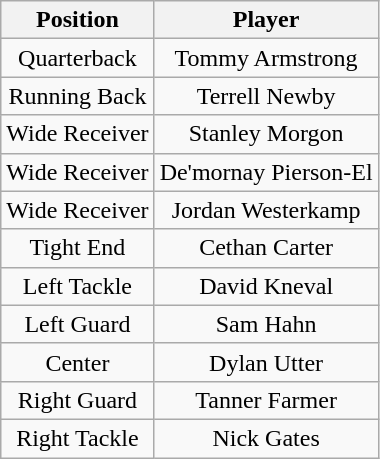<table class="wikitable" style="text-align: center;">
<tr>
<th>Position</th>
<th>Player</th>
</tr>
<tr>
<td>Quarterback</td>
<td>Tommy Armstrong</td>
</tr>
<tr>
<td>Running Back</td>
<td>Terrell Newby</td>
</tr>
<tr>
<td>Wide Receiver</td>
<td>Stanley Morgon</td>
</tr>
<tr>
<td>Wide Receiver</td>
<td>De'mornay Pierson-El</td>
</tr>
<tr>
<td>Wide Receiver</td>
<td>Jordan Westerkamp</td>
</tr>
<tr>
<td>Tight End</td>
<td>Cethan Carter</td>
</tr>
<tr>
<td>Left Tackle</td>
<td>David Kneval</td>
</tr>
<tr>
<td>Left Guard</td>
<td>Sam Hahn</td>
</tr>
<tr>
<td>Center</td>
<td>Dylan Utter</td>
</tr>
<tr>
<td>Right Guard</td>
<td>Tanner Farmer</td>
</tr>
<tr>
<td>Right Tackle</td>
<td>Nick Gates</td>
</tr>
</table>
